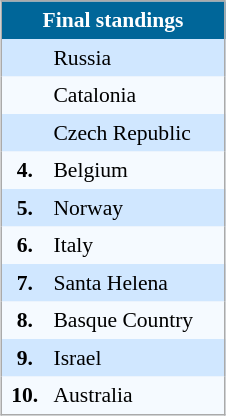<table align=center cellpadding="4" cellspacing="0" style="background: #f9f9f9; border: 1px #aaa solid; border-collapse: collapse; font-size: 90%;" width=150>
<tr align=center bgcolor=#006699 style="color:white;">
<th width=100% colspan=2>Final standings</th>
</tr>
<tr align=center bgcolor=#D0E7FF>
<td></td>
<td align=left> Russia</td>
</tr>
<tr align=center bgcolor=#f5faff>
<td></td>
<td align=left> Catalonia</td>
</tr>
<tr align=center bgcolor=#D0E7FF>
<td></td>
<td align=left> Czech Republic</td>
</tr>
<tr align=center bgcolor=#f5faff>
<td><strong>4.</strong></td>
<td align=left> Belgium</td>
</tr>
<tr align=center bgcolor=#D0E7FF>
<td><strong>5.</strong></td>
<td align=left> Norway</td>
</tr>
<tr align=center bgcolor=#f5faff>
<td><strong>6.</strong></td>
<td align=left> Italy</td>
</tr>
<tr align=center bgcolor=#D0E7FF>
<td><strong>7.</strong></td>
<td align=left> Santa Helena</td>
</tr>
<tr align=center bgcolor=#f5faff>
<td><strong>8.</strong></td>
<td align=left> Basque Country</td>
</tr>
<tr align=center bgcolor=#D0E7FF>
<td><strong>9.</strong></td>
<td align=left> Israel</td>
</tr>
<tr align=center bgcolor=#f5faff>
<td><strong>10.</strong></td>
<td align=left> Australia</td>
</tr>
</table>
